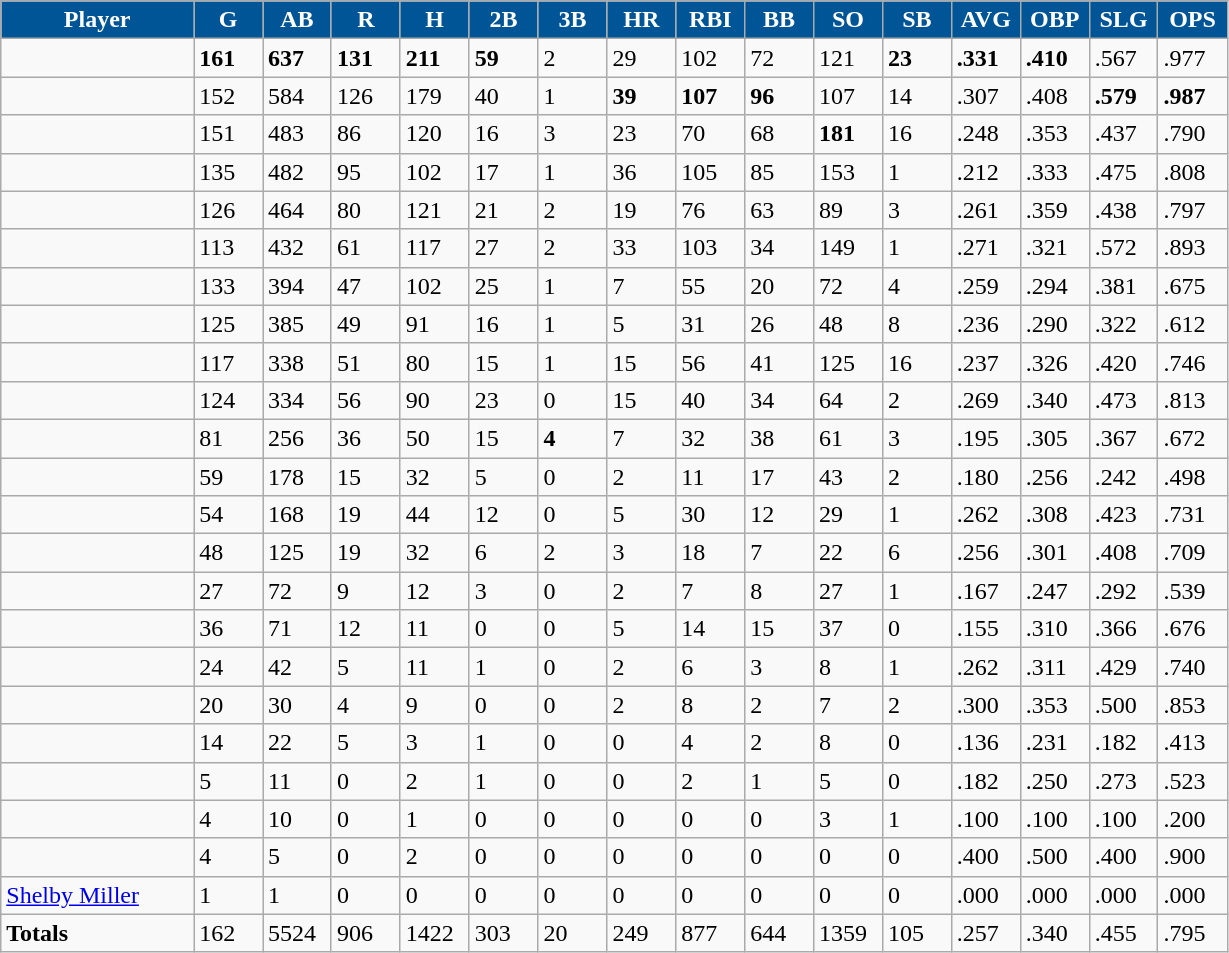<table class="wikitable sortable">
<tr>
<th style="background:#005596; color:#FFF; width:14%;">Player</th>
<th style="background:#005596; color:#FFF; width:5%;">G</th>
<th style="background:#005596; color:#FFF; width:5%;">AB</th>
<th style="background:#005596; color:#FFF; width:5%;">R</th>
<th style="background:#005596; color:#FFF; width:5%;">H</th>
<th style="background:#005596; color:#FFF; width:5%;">2B</th>
<th style="background:#005596; color:#FFF; width:5%;">3B</th>
<th style="background:#005596; color:#FFF; width:5%;">HR</th>
<th style="background:#005596; color:#FFF; width:5%;">RBI</th>
<th style="background:#005596; color:#FFF; width:5%;">BB</th>
<th style="background:#005596; color:#FFF; width:5%;">SO</th>
<th style="background:#005596; color:#FFF; width:5%;">SB</th>
<th style="background:#005596; color:#FFF; width:5%;">AVG</th>
<th style="background:#005596; color:#FFF; width:5%;">OBP</th>
<th style="background:#005596; color:#FFF; width:5%;">SLG</th>
<th style="background:#005596; color:#FFF; width:5%;">OPS</th>
</tr>
<tr>
<td></td>
<td><strong>161</strong></td>
<td><strong>637</strong></td>
<td><strong>131</strong></td>
<td><strong>211</strong></td>
<td><strong>59</strong></td>
<td>2</td>
<td>29</td>
<td>102</td>
<td>72</td>
<td>121</td>
<td><strong>23</strong></td>
<td><strong>.331</strong></td>
<td><strong>.410</strong></td>
<td>.567</td>
<td>.977</td>
</tr>
<tr>
<td></td>
<td>152</td>
<td>584</td>
<td>126</td>
<td>179</td>
<td>40</td>
<td>1</td>
<td><strong>39</strong></td>
<td><strong>107</strong></td>
<td><strong>96</strong></td>
<td>107</td>
<td>14</td>
<td>.307</td>
<td>.408</td>
<td><strong>.579</strong></td>
<td><strong>.987</strong></td>
</tr>
<tr>
<td></td>
<td>151</td>
<td>483</td>
<td>86</td>
<td>120</td>
<td>16</td>
<td>3</td>
<td>23</td>
<td>70</td>
<td>68</td>
<td><strong>181</strong></td>
<td>16</td>
<td>.248</td>
<td>.353</td>
<td>.437</td>
<td>.790</td>
</tr>
<tr>
<td></td>
<td>135</td>
<td>482</td>
<td>95</td>
<td>102</td>
<td>17</td>
<td>1</td>
<td>36</td>
<td>105</td>
<td>85</td>
<td>153</td>
<td>1</td>
<td>.212</td>
<td>.333</td>
<td>.475</td>
<td>.808</td>
</tr>
<tr>
<td></td>
<td>126</td>
<td>464</td>
<td>80</td>
<td>121</td>
<td>21</td>
<td>2</td>
<td>19</td>
<td>76</td>
<td>63</td>
<td>89</td>
<td>3</td>
<td>.261</td>
<td>.359</td>
<td>.438</td>
<td>.797</td>
</tr>
<tr>
<td></td>
<td>113</td>
<td>432</td>
<td>61</td>
<td>117</td>
<td>27</td>
<td>2</td>
<td>33</td>
<td>103</td>
<td>34</td>
<td>149</td>
<td>1</td>
<td>.271</td>
<td>.321</td>
<td>.572</td>
<td>.893</td>
</tr>
<tr>
<td></td>
<td>133</td>
<td>394</td>
<td>47</td>
<td>102</td>
<td>25</td>
<td>1</td>
<td>7</td>
<td>55</td>
<td>20</td>
<td>72</td>
<td>4</td>
<td>.259</td>
<td>.294</td>
<td>.381</td>
<td>.675</td>
</tr>
<tr>
<td></td>
<td>125</td>
<td>385</td>
<td>49</td>
<td>91</td>
<td>16</td>
<td>1</td>
<td>5</td>
<td>31</td>
<td>26</td>
<td>48</td>
<td>8</td>
<td>.236</td>
<td>.290</td>
<td>.322</td>
<td>.612</td>
</tr>
<tr>
<td></td>
<td>117</td>
<td>338</td>
<td>51</td>
<td>80</td>
<td>15</td>
<td>1</td>
<td>15</td>
<td>56</td>
<td>41</td>
<td>125</td>
<td>16</td>
<td>.237</td>
<td>.326</td>
<td>.420</td>
<td>.746</td>
</tr>
<tr>
<td></td>
<td>124</td>
<td>334</td>
<td>56</td>
<td>90</td>
<td>23</td>
<td>0</td>
<td>15</td>
<td>40</td>
<td>34</td>
<td>64</td>
<td>2</td>
<td>.269</td>
<td>.340</td>
<td>.473</td>
<td>.813</td>
</tr>
<tr>
<td></td>
<td>81</td>
<td>256</td>
<td>36</td>
<td>50</td>
<td>15</td>
<td><strong>4</strong></td>
<td>7</td>
<td>32</td>
<td>38</td>
<td>61</td>
<td>3</td>
<td>.195</td>
<td>.305</td>
<td>.367</td>
<td>.672</td>
</tr>
<tr>
<td></td>
<td>59</td>
<td>178</td>
<td>15</td>
<td>32</td>
<td>5</td>
<td>0</td>
<td>2</td>
<td>11</td>
<td>17</td>
<td>43</td>
<td>2</td>
<td>.180</td>
<td>.256</td>
<td>.242</td>
<td>.498</td>
</tr>
<tr>
<td></td>
<td>54</td>
<td>168</td>
<td>19</td>
<td>44</td>
<td>12</td>
<td>0</td>
<td>5</td>
<td>30</td>
<td>12</td>
<td>29</td>
<td>1</td>
<td>.262</td>
<td>.308</td>
<td>.423</td>
<td>.731</td>
</tr>
<tr>
<td></td>
<td>48</td>
<td>125</td>
<td>19</td>
<td>32</td>
<td>6</td>
<td>2</td>
<td>3</td>
<td>18</td>
<td>7</td>
<td>22</td>
<td>6</td>
<td>.256</td>
<td>.301</td>
<td>.408</td>
<td>.709</td>
</tr>
<tr>
<td></td>
<td>27</td>
<td>72</td>
<td>9</td>
<td>12</td>
<td>3</td>
<td>0</td>
<td>2</td>
<td>7</td>
<td>8</td>
<td>27</td>
<td>1</td>
<td>.167</td>
<td>.247</td>
<td>.292</td>
<td>.539</td>
</tr>
<tr>
<td></td>
<td>36</td>
<td>71</td>
<td>12</td>
<td>11</td>
<td>0</td>
<td>0</td>
<td>5</td>
<td>14</td>
<td>15</td>
<td>37</td>
<td>0</td>
<td>.155</td>
<td>.310</td>
<td>.366</td>
<td>.676</td>
</tr>
<tr>
<td></td>
<td>24</td>
<td>42</td>
<td>5</td>
<td>11</td>
<td>1</td>
<td>0</td>
<td>2</td>
<td>6</td>
<td>3</td>
<td>8</td>
<td>1</td>
<td>.262</td>
<td>.311</td>
<td>.429</td>
<td>.740</td>
</tr>
<tr>
<td></td>
<td>20</td>
<td>30</td>
<td>4</td>
<td>9</td>
<td>0</td>
<td>0</td>
<td>2</td>
<td>8</td>
<td>2</td>
<td>7</td>
<td>2</td>
<td>.300</td>
<td>.353</td>
<td>.500</td>
<td>.853</td>
</tr>
<tr>
<td></td>
<td>14</td>
<td>22</td>
<td>5</td>
<td>3</td>
<td>1</td>
<td>0</td>
<td>0</td>
<td>4</td>
<td>2</td>
<td>8</td>
<td>0</td>
<td>.136</td>
<td>.231</td>
<td>.182</td>
<td>.413</td>
</tr>
<tr>
<td></td>
<td>5</td>
<td>11</td>
<td>0</td>
<td>2</td>
<td>1</td>
<td>0</td>
<td>0</td>
<td>2</td>
<td>1</td>
<td>5</td>
<td>0</td>
<td>.182</td>
<td>.250</td>
<td>.273</td>
<td>.523</td>
</tr>
<tr>
<td></td>
<td>4</td>
<td>10</td>
<td>0</td>
<td>1</td>
<td>0</td>
<td>0</td>
<td>0</td>
<td>0</td>
<td>0</td>
<td>3</td>
<td>1</td>
<td>.100</td>
<td>.100</td>
<td>.100</td>
<td>.200</td>
</tr>
<tr>
<td></td>
<td>4</td>
<td>5</td>
<td>0</td>
<td>2</td>
<td>0</td>
<td>0</td>
<td>0</td>
<td>0</td>
<td>0</td>
<td>0</td>
<td>0</td>
<td>.400</td>
<td>.500</td>
<td>.400</td>
<td>.900</td>
</tr>
<tr>
<td><a href='#'>Shelby Miller</a></td>
<td>1</td>
<td>1</td>
<td>0</td>
<td>0</td>
<td>0</td>
<td>0</td>
<td>0</td>
<td>0</td>
<td>0</td>
<td>0</td>
<td>0</td>
<td>.000</td>
<td>.000</td>
<td>.000</td>
<td>.000</td>
</tr>
<tr>
<td><strong>Totals</strong></td>
<td>162</td>
<td>5524</td>
<td>906</td>
<td>1422</td>
<td>303</td>
<td>20</td>
<td>249</td>
<td>877</td>
<td>644</td>
<td>1359</td>
<td>105</td>
<td>.257</td>
<td>.340</td>
<td>.455</td>
<td>.795</td>
</tr>
</table>
